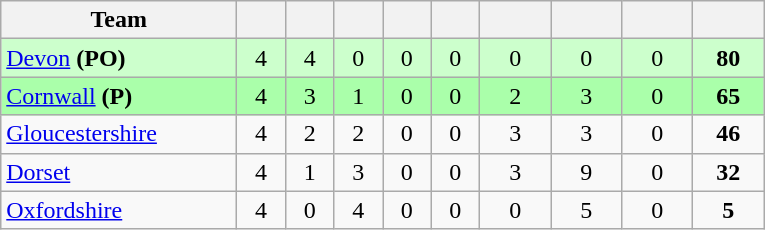<table class="wikitable" style="text-align:center">
<tr>
<th width="150">Team</th>
<th width="25"></th>
<th width="25"></th>
<th width="25"></th>
<th width="25"></th>
<th width="25"></th>
<th width="40"></th>
<th width="40"></th>
<th width="40"></th>
<th width="40"></th>
</tr>
<tr style="background:#cfc">
<td style="text-align:left"><a href='#'>Devon</a> <strong>(PO)</strong></td>
<td>4</td>
<td>4</td>
<td>0</td>
<td>0</td>
<td>0</td>
<td>0</td>
<td>0</td>
<td>0</td>
<td><strong>80</strong></td>
</tr>
<tr style="background:#afa">
<td style="text-align:left"><a href='#'>Cornwall</a> <strong>(P)</strong></td>
<td>4</td>
<td>3</td>
<td>1</td>
<td>0</td>
<td>0</td>
<td>2</td>
<td>3</td>
<td>0</td>
<td><strong>65</strong></td>
</tr>
<tr>
<td style="text-align:left"><a href='#'>Gloucestershire</a></td>
<td>4</td>
<td>2</td>
<td>2</td>
<td>0</td>
<td>0</td>
<td>3</td>
<td>3</td>
<td>0</td>
<td><strong>46</strong></td>
</tr>
<tr>
<td style="text-align:left"><a href='#'>Dorset</a></td>
<td>4</td>
<td>1</td>
<td>3</td>
<td>0</td>
<td>0</td>
<td>3</td>
<td>9</td>
<td>0</td>
<td><strong>32</strong></td>
</tr>
<tr>
<td style="text-align:left"><a href='#'>Oxfordshire</a></td>
<td>4</td>
<td>0</td>
<td>4</td>
<td>0</td>
<td>0</td>
<td>0</td>
<td>5</td>
<td>0</td>
<td><strong>5</strong></td>
</tr>
</table>
